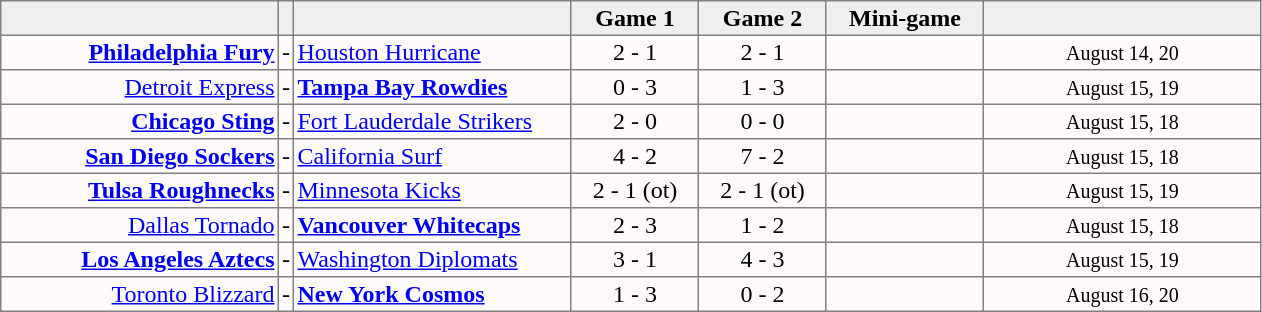<table style=border-collapse:collapse border=1 cellspacing=0 cellpadding=2>
<tr align=center bgcolor=#efefef>
<th width=180></th>
<th width=5></th>
<th width=180></th>
<th width=80>Game 1</th>
<th width=80>Game 2</th>
<th width=100>Mini-game</th>
<td width=180></td>
</tr>
<tr align=center bgcolor=fffafa>
<td align=right><strong><a href='#'>Philadelphia Fury</a></strong></td>
<td>-</td>
<td align=left><a href='#'>Houston Hurricane</a></td>
<td>2 - 1</td>
<td>2 - 1</td>
<td></td>
<td><small>August 14, 20</small></td>
</tr>
<tr align=center bgcolor=fffafa>
<td align=right><a href='#'>Detroit Express</a></td>
<td>-</td>
<td align=left><strong><a href='#'>Tampa Bay Rowdies</a></strong></td>
<td>0 - 3</td>
<td>1 - 3</td>
<td></td>
<td><small>August 15, 19</small></td>
</tr>
<tr align=center bgcolor=fffafa>
<td align=right><strong><a href='#'>Chicago Sting</a></strong></td>
<td>-</td>
<td align=left><a href='#'>Fort Lauderdale Strikers</a></td>
<td>2 - 0</td>
<td>0 - 0</td>
<td></td>
<td><small>August 15, 18</small></td>
</tr>
<tr align=center bgcolor=fffafa>
<td align=right><strong><a href='#'>San Diego Sockers</a></strong></td>
<td>-</td>
<td align=left><a href='#'>California Surf</a></td>
<td>4 - 2</td>
<td>7 - 2</td>
<td></td>
<td><small>August 15, 18</small></td>
</tr>
<tr align=center bgcolor=fffafa>
<td align=right><strong><a href='#'>Tulsa Roughnecks</a></strong></td>
<td>-</td>
<td align=left><a href='#'>Minnesota Kicks</a></td>
<td>2 - 1 (ot)</td>
<td>2 - 1 (ot)</td>
<td></td>
<td><small>August 15, 19</small></td>
</tr>
<tr align=center bgcolor=fffafa>
<td align=right><a href='#'>Dallas Tornado</a></td>
<td>-</td>
<td align=left><strong><a href='#'>Vancouver Whitecaps</a></strong></td>
<td>2 - 3</td>
<td>1 - 2</td>
<td></td>
<td><small>August 15, 18</small></td>
</tr>
<tr align=center bgcolor=fffafa>
<td align=right><strong><a href='#'>Los Angeles Aztecs</a></strong></td>
<td>-</td>
<td align=left><a href='#'>Washington Diplomats</a></td>
<td>3 - 1</td>
<td>4 - 3</td>
<td></td>
<td><small>August 15, 19</small></td>
</tr>
<tr align=center bgcolor=fffafa>
<td align=right><a href='#'>Toronto Blizzard</a></td>
<td>-</td>
<td align=left><strong><a href='#'>New York Cosmos</a></strong></td>
<td>1 - 3</td>
<td>0 - 2</td>
<td></td>
<td><small>August 16, 20</small></td>
</tr>
</table>
